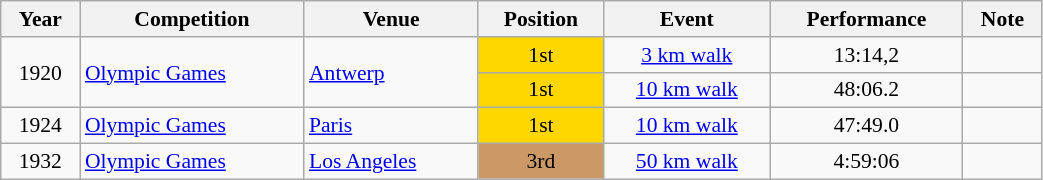<table class="wikitable" width=55% style="font-size:90%; text-align:center;">
<tr>
<th>Year</th>
<th>Competition</th>
<th>Venue</th>
<th>Position</th>
<th>Event</th>
<th>Performance</th>
<th>Note</th>
</tr>
<tr>
<td rowspan=2>1920</td>
<td rowspan=2 align=left><a href='#'>Olympic Games</a></td>
<td rowspan=2 align=left> <a href='#'>Antwerp</a></td>
<td bgcolor=gold>1st</td>
<td><a href='#'>3 km walk</a></td>
<td>13:14,2</td>
<td></td>
</tr>
<tr>
<td bgcolor=gold>1st</td>
<td><a href='#'>10 km walk</a></td>
<td>48:06.2</td>
<td></td>
</tr>
<tr>
<td rowspan=1>1924</td>
<td rowspan=1 align=left><a href='#'>Olympic Games</a></td>
<td rowspan=1 align=left> <a href='#'>Paris</a></td>
<td bgcolor=gold>1st</td>
<td><a href='#'>10 km walk</a></td>
<td>47:49.0</td>
<td></td>
</tr>
<tr>
<td rowspan=1>1932</td>
<td rowspan=1 align=left><a href='#'>Olympic Games</a></td>
<td rowspan=1 align=left> <a href='#'>Los Angeles</a></td>
<td bgcolor=cc9966>3rd</td>
<td><a href='#'>50 km walk</a></td>
<td>4:59:06</td>
<td></td>
</tr>
</table>
